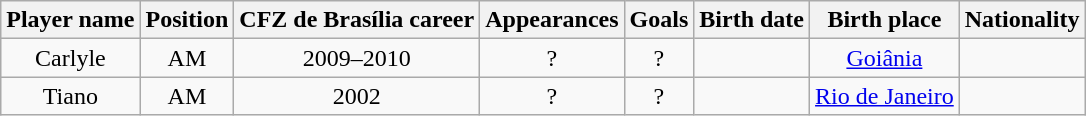<table class="wikitable sortable"">
<tr>
<th>Player name</th>
<th>Position</th>
<th>CFZ de Brasília career</th>
<th>Appearances</th>
<th>Goals</th>
<th>Birth date</th>
<th>Birth place</th>
<th>Nationality</th>
</tr>
<tr !bgcolor=#ff0| align="center">
<td>Carlyle</td>
<td>AM</td>
<td>2009–2010</td>
<td>?</td>
<td>?</td>
<td></td>
<td><a href='#'>Goiânia</a></td>
<td></td>
</tr>
<tr !bgcolor=#ff0| align="center">
<td>Tiano</td>
<td>AM</td>
<td>2002</td>
<td>?</td>
<td>?</td>
<td></td>
<td><a href='#'>Rio de Janeiro</a></td>
<td></td>
</tr>
</table>
